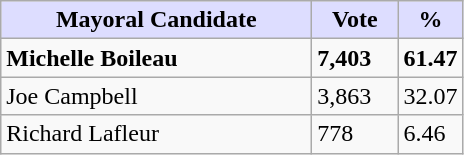<table class="wikitable">
<tr>
<th style="background:#ddf; width:200px;">Mayoral Candidate</th>
<th style="background:#ddf; width:50px;">Vote</th>
<th style="background:#ddf; width:30px;">%</th>
</tr>
<tr>
<td><strong>Michelle Boileau</strong></td>
<td><strong>7,403</strong></td>
<td><strong>61.47</strong></td>
</tr>
<tr>
<td>Joe Campbell</td>
<td>3,863</td>
<td>32.07</td>
</tr>
<tr>
<td>Richard Lafleur</td>
<td>778</td>
<td>6.46</td>
</tr>
</table>
